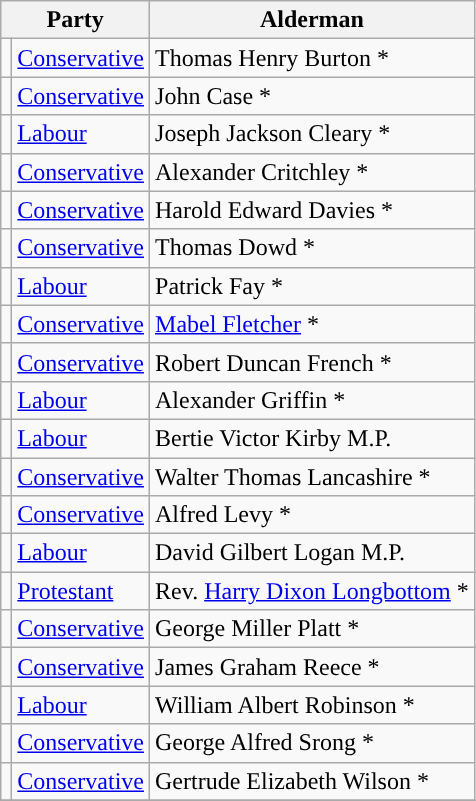<table class="wikitable">
<tr>
<th colspan="2">Party</th>
<th>Alderman</th>
</tr>
<tr>
<td style="background-color:"></td>
<td><a href='#'>Conservative</a></td>
<td>Thomas Henry Burton *</td>
</tr>
<tr>
<td style="background-color:"></td>
<td><a href='#'>Conservative</a></td>
<td>John Case *</td>
</tr>
<tr>
<td style="background-color:"></td>
<td><a href='#'>Labour</a></td>
<td>Joseph Jackson Cleary *</td>
</tr>
<tr>
<td style="background-color:"></td>
<td><a href='#'>Conservative</a></td>
<td>Alexander Critchley *</td>
</tr>
<tr>
<td style="background-color:"></td>
<td><a href='#'>Conservative</a></td>
<td>Harold Edward Davies *</td>
</tr>
<tr>
<td style="background-color:"></td>
<td><a href='#'>Conservative</a></td>
<td>Thomas Dowd *</td>
</tr>
<tr>
<td style="background-color:"></td>
<td><a href='#'>Labour</a></td>
<td>Patrick Fay *</td>
</tr>
<tr>
<td style="background-color:"></td>
<td><a href='#'>Conservative</a></td>
<td><a href='#'>Mabel Fletcher</a> *</td>
</tr>
<tr>
<td style="background-color:"></td>
<td><a href='#'>Conservative</a></td>
<td>Robert Duncan French *</td>
</tr>
<tr>
<td style="background-color:"></td>
<td><a href='#'>Labour</a></td>
<td>Alexander Griffin *</td>
</tr>
<tr>
<td style="background-color:"></td>
<td><a href='#'>Labour</a></td>
<td>Bertie Victor Kirby M.P.</td>
</tr>
<tr>
<td style="background-color:"></td>
<td><a href='#'>Conservative</a></td>
<td>Walter Thomas Lancashire *</td>
</tr>
<tr>
<td style="background-color:"></td>
<td><a href='#'>Conservative</a></td>
<td>Alfred Levy *</td>
</tr>
<tr>
<td style="background-color:"></td>
<td><a href='#'>Labour</a></td>
<td>David Gilbert Logan M.P.</td>
</tr>
<tr>
<td style="background-color:"></td>
<td><a href='#'>Protestant</a></td>
<td>Rev. <a href='#'>Harry Dixon Longbottom</a> *</td>
</tr>
<tr>
<td style="background-color:"></td>
<td><a href='#'>Conservative</a></td>
<td>George Miller Platt *</td>
</tr>
<tr>
<td style="background-color:"></td>
<td><a href='#'>Conservative</a></td>
<td>James Graham Reece *</td>
</tr>
<tr>
<td style="background-color:"></td>
<td><a href='#'>Labour</a></td>
<td>William Albert Robinson *</td>
</tr>
<tr>
<td style="background-color:"></td>
<td><a href='#'>Conservative</a></td>
<td>George Alfred Srong *</td>
</tr>
<tr>
<td style="background-color:"></td>
<td><a href='#'>Conservative</a></td>
<td>Gertrude Elizabeth Wilson *</td>
</tr>
<tr>
</tr>
</table>
